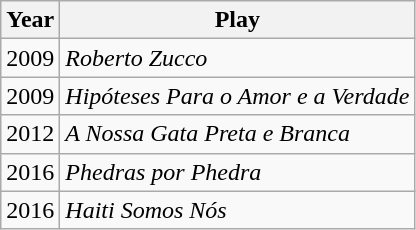<table class="wikitable">
<tr>
<th>Year</th>
<th>Play</th>
</tr>
<tr>
<td>2009</td>
<td><em>Roberto Zucco</em></td>
</tr>
<tr>
<td>2009</td>
<td><em>Hipóteses Para o Amor e a Verdade</em></td>
</tr>
<tr>
<td>2012</td>
<td><em>A Nossa Gata Preta e Branca</em></td>
</tr>
<tr>
<td>2016</td>
<td><em>Phedras por Phedra</em></td>
</tr>
<tr>
<td>2016</td>
<td><em>Haiti Somos Nós</em></td>
</tr>
</table>
